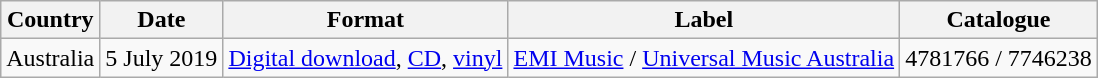<table class="wikitable">
<tr>
<th>Country</th>
<th>Date</th>
<th>Format</th>
<th>Label</th>
<th>Catalogue</th>
</tr>
<tr>
<td>Australia</td>
<td>5 July 2019</td>
<td><a href='#'>Digital download</a>, <a href='#'>CD</a>, <a href='#'>vinyl</a></td>
<td><a href='#'>EMI Music</a> / <a href='#'>Universal Music Australia</a></td>
<td>4781766 / 7746238</td>
</tr>
</table>
